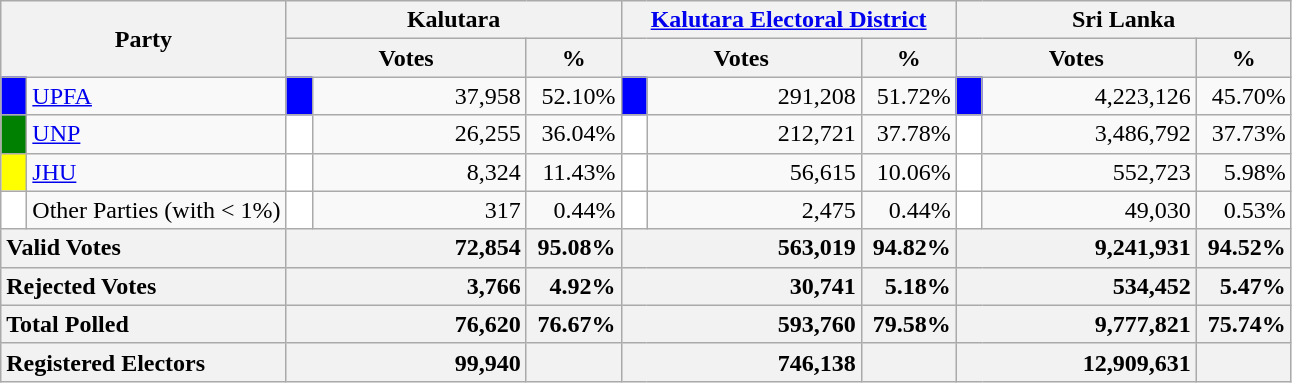<table class="wikitable">
<tr>
<th colspan="2" width="144px"rowspan="2">Party</th>
<th colspan="3" width="216px">Kalutara</th>
<th colspan="3" width="216px"><a href='#'>Kalutara Electoral District</a></th>
<th colspan="3" width="216px">Sri Lanka</th>
</tr>
<tr>
<th colspan="2" width="144px">Votes</th>
<th>%</th>
<th colspan="2" width="144px">Votes</th>
<th>%</th>
<th colspan="2" width="144px">Votes</th>
<th>%</th>
</tr>
<tr>
<td style="background-color:blue;" width="10px"></td>
<td style="text-align:left;"><a href='#'>UPFA</a></td>
<td style="background-color:blue;" width="10px"></td>
<td style="text-align:right;">37,958</td>
<td style="text-align:right;">52.10%</td>
<td style="background-color:blue;" width="10px"></td>
<td style="text-align:right;">291,208</td>
<td style="text-align:right;">51.72%</td>
<td style="background-color:blue;" width="10px"></td>
<td style="text-align:right;">4,223,126</td>
<td style="text-align:right;">45.70%</td>
</tr>
<tr>
<td style="background-color:green;" width="10px"></td>
<td style="text-align:left;"><a href='#'>UNP</a></td>
<td style="background-color:white;" width="10px"></td>
<td style="text-align:right;">26,255</td>
<td style="text-align:right;">36.04%</td>
<td style="background-color:white;" width="10px"></td>
<td style="text-align:right;">212,721</td>
<td style="text-align:right;">37.78%</td>
<td style="background-color:white;" width="10px"></td>
<td style="text-align:right;">3,486,792</td>
<td style="text-align:right;">37.73%</td>
</tr>
<tr>
<td style="background-color:yellow;" width="10px"></td>
<td style="text-align:left;"><a href='#'>JHU</a></td>
<td style="background-color:white;" width="10px"></td>
<td style="text-align:right;">8,324</td>
<td style="text-align:right;">11.43%</td>
<td style="background-color:white;" width="10px"></td>
<td style="text-align:right;">56,615</td>
<td style="text-align:right;">10.06%</td>
<td style="background-color:white;" width="10px"></td>
<td style="text-align:right;">552,723</td>
<td style="text-align:right;">5.98%</td>
</tr>
<tr>
<td style="background-color:white;" width="10px"></td>
<td style="text-align:left;">Other Parties (with < 1%)</td>
<td style="background-color:white;" width="10px"></td>
<td style="text-align:right;">317</td>
<td style="text-align:right;">0.44%</td>
<td style="background-color:white;" width="10px"></td>
<td style="text-align:right;">2,475</td>
<td style="text-align:right;">0.44%</td>
<td style="background-color:white;" width="10px"></td>
<td style="text-align:right;">49,030</td>
<td style="text-align:right;">0.53%</td>
</tr>
<tr>
<th colspan="2" width="144px"style="text-align:left;">Valid Votes</th>
<th style="text-align:right;"colspan="2" width="144px">72,854</th>
<th style="text-align:right;">95.08%</th>
<th style="text-align:right;"colspan="2" width="144px">563,019</th>
<th style="text-align:right;">94.82%</th>
<th style="text-align:right;"colspan="2" width="144px">9,241,931</th>
<th style="text-align:right;">94.52%</th>
</tr>
<tr>
<th colspan="2" width="144px"style="text-align:left;">Rejected Votes</th>
<th style="text-align:right;"colspan="2" width="144px">3,766</th>
<th style="text-align:right;">4.92%</th>
<th style="text-align:right;"colspan="2" width="144px">30,741</th>
<th style="text-align:right;">5.18%</th>
<th style="text-align:right;"colspan="2" width="144px">534,452</th>
<th style="text-align:right;">5.47%</th>
</tr>
<tr>
<th colspan="2" width="144px"style="text-align:left;">Total Polled</th>
<th style="text-align:right;"colspan="2" width="144px">76,620</th>
<th style="text-align:right;">76.67%</th>
<th style="text-align:right;"colspan="2" width="144px">593,760</th>
<th style="text-align:right;">79.58%</th>
<th style="text-align:right;"colspan="2" width="144px">9,777,821</th>
<th style="text-align:right;">75.74%</th>
</tr>
<tr>
<th colspan="2" width="144px"style="text-align:left;">Registered Electors</th>
<th style="text-align:right;"colspan="2" width="144px">99,940</th>
<th></th>
<th style="text-align:right;"colspan="2" width="144px">746,138</th>
<th></th>
<th style="text-align:right;"colspan="2" width="144px">12,909,631</th>
<th></th>
</tr>
</table>
